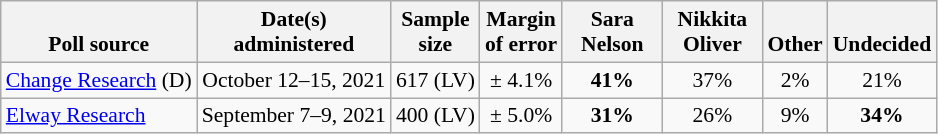<table class="wikitable" style="font-size:90%;text-align:center;">
<tr valign=bottom>
<th>Poll source</th>
<th>Date(s)<br>administered</th>
<th>Sample<br>size</th>
<th>Margin<br>of error</th>
<th style="width:60px;">Sara<br>Nelson</th>
<th style="width:60px;">Nikkita<br>Oliver</th>
<th>Other</th>
<th>Undecided</th>
</tr>
<tr>
<td style="text-align:left;"><a href='#'>Change Research</a> (D)</td>
<td>October 12–15, 2021</td>
<td>617 (LV)</td>
<td>± 4.1%</td>
<td><strong>41%</strong></td>
<td>37%</td>
<td>2%</td>
<td>21%</td>
</tr>
<tr>
<td style="text-align:left;"><a href='#'>Elway Research</a></td>
<td>September 7–9, 2021</td>
<td>400 (LV)</td>
<td>± 5.0%</td>
<td><strong>31%</strong></td>
<td>26%</td>
<td>9%</td>
<td><strong>34%</strong></td>
</tr>
</table>
